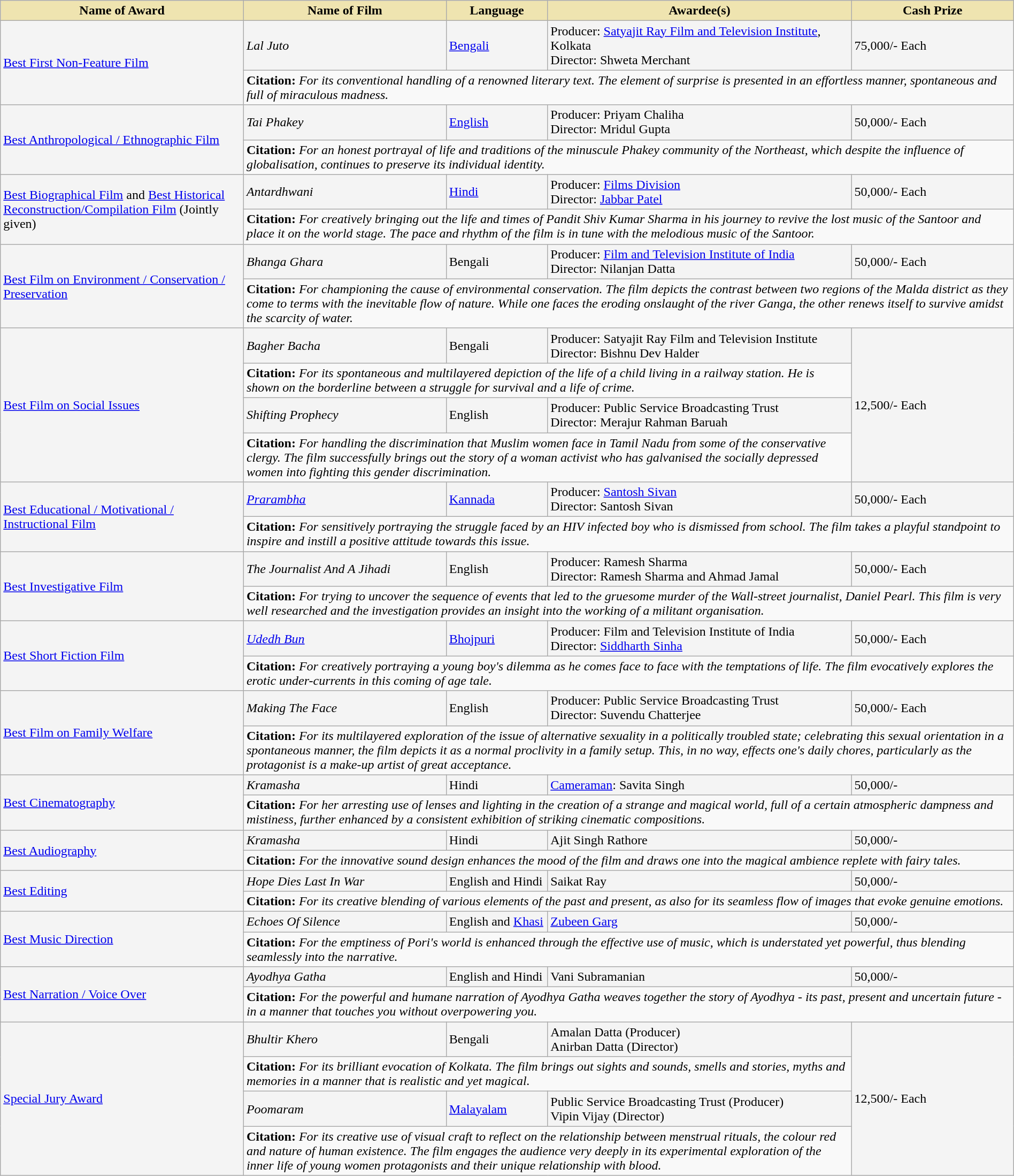<table class="wikitable" style="width:100%;">
<tr>
<th style="background-color:#EFE4B0;width:24%;">Name of Award</th>
<th style="background-color:#EFE4B0;width:20%;">Name of Film</th>
<th style="background-color:#EFE4B0;width:10%;">Language</th>
<th style="background-color:#EFE4B0;width:30%;">Awardee(s)</th>
<th style="background-color:#EFE4B0;width:16%;">Cash Prize</th>
</tr>
<tr style="background:#F4F4F4">
<td rowspan="2"><a href='#'>Best First Non-Feature Film</a></td>
<td><em>Lal Juto</em></td>
<td><a href='#'>Bengali</a></td>
<td>Producer: <a href='#'>Satyajit Ray Film and Television Institute</a>, Kolkata<br>Director: Shweta Merchant</td>
<td> 75,000/- Each</td>
</tr>
<tr style="background:#F9F9F9">
<td colspan="4"><strong>Citation:</strong> <em>For its conventional handling of a renowned literary text. The element of surprise is presented in an effortless manner, spontaneous and full of miraculous madness.</em></td>
</tr>
<tr style="background:#F4F4F4">
<td rowspan="2"><a href='#'>Best Anthropological / Ethnographic Film</a></td>
<td><em>Tai Phakey</em></td>
<td><a href='#'>English</a></td>
<td>Producer: Priyam Chaliha<br>Director: Mridul Gupta</td>
<td> 50,000/- Each</td>
</tr>
<tr style="background:#F9F9F9">
<td colspan="4"><strong>Citation:</strong> <em>For an honest portrayal of life and traditions of the minuscule Phakey community of the Northeast, which despite the influence of globalisation, continues to preserve its individual identity.</em></td>
</tr>
<tr style="background:#F4F4F4">
<td rowspan="2"><a href='#'>Best Biographical Film</a> and <a href='#'>Best Historical Reconstruction/Compilation Film</a> (Jointly given)</td>
<td><em>Antardhwani</em></td>
<td><a href='#'>Hindi</a></td>
<td>Producer: <a href='#'>Films Division</a><br>Director: <a href='#'>Jabbar Patel</a></td>
<td> 50,000/- Each</td>
</tr>
<tr style="background:#F9F9F9">
<td colspan="4"><strong>Citation:</strong> <em>For creatively bringing out the life and times of Pandit Shiv Kumar Sharma in his journey to revive the lost music of the Santoor and place it on the world stage. The pace and rhythm of the film is in tune with the melodious music of the Santoor.</em></td>
</tr>
<tr style="background:#F4F4F4">
<td rowspan="2"><a href='#'>Best Film on Environment / Conservation / Preservation</a></td>
<td><em>Bhanga Ghara</em></td>
<td>Bengali</td>
<td>Producer: <a href='#'>Film and Television Institute of India</a><br>Director: Nilanjan Datta</td>
<td> 50,000/- Each</td>
</tr>
<tr style="background:#F9F9F9">
<td colspan="4"><strong>Citation:</strong> <em>For championing the cause of environmental conservation. The film depicts the contrast between two regions of the Malda district as they come to terms with the inevitable flow of nature. While one faces the eroding onslaught of the river Ganga, the other renews itself to survive amidst the scarcity of water.</em></td>
</tr>
<tr style="background:#F4F4F4">
<td rowspan="4"><a href='#'>Best Film on Social Issues</a></td>
<td><em>Bagher Bacha</em></td>
<td>Bengali</td>
<td>Producer: Satyajit Ray Film and Television Institute<br>Director: Bishnu Dev Halder</td>
<td rowspan="4"> 12,500/- Each</td>
</tr>
<tr style="background:#F9F9F9">
<td colspan="3"><strong>Citation:</strong> <em>For its spontaneous and multilayered depiction of the life of a child living in a railway station. He is shown on the borderline between a struggle for survival and a life of crime.</em></td>
</tr>
<tr style="background:#F4F4F4">
<td><em>Shifting Prophecy</em></td>
<td>English</td>
<td>Producer: Public Service Broadcasting Trust<br>Director: Merajur Rahman Baruah</td>
</tr>
<tr style="background:#F9F9F9">
<td colspan="3"><strong>Citation:</strong> <em>For handling the discrimination that Muslim women face in Tamil Nadu from some of the conservative clergy. The film successfully brings out the story of a woman activist who has galvanised the socially depressed women into fighting this gender discrimination.</em></td>
</tr>
<tr style="background:#F4F4F4">
<td rowspan="2"><a href='#'>Best Educational / Motivational / Instructional Film</a></td>
<td><em><a href='#'>Prarambha</a></em></td>
<td><a href='#'>Kannada</a></td>
<td>Producer: <a href='#'>Santosh Sivan</a><br>Director: Santosh Sivan</td>
<td> 50,000/- Each</td>
</tr>
<tr style="background:#F9F9F9">
<td colspan="4"><strong>Citation:</strong> <em>For sensitively portraying the struggle faced by an HIV infected boy who is dismissed from school. The film takes a playful standpoint to inspire and instill a positive attitude towards this issue.</em></td>
</tr>
<tr style="background:#F4F4F4">
<td rowspan="2"><a href='#'>Best Investigative Film</a></td>
<td><em>The Journalist And A Jihadi</em></td>
<td>English</td>
<td>Producer: Ramesh Sharma<br>Director: Ramesh Sharma and Ahmad Jamal</td>
<td> 50,000/- Each</td>
</tr>
<tr style="background:#F9F9F9">
<td colspan="4"><strong>Citation:</strong> <em>For trying to uncover the sequence of events that led to the gruesome murder of the Wall-street journalist, Daniel Pearl. This film is very well researched and the investigation provides an insight into the working of a militant organisation.</em></td>
</tr>
<tr style="background:#F4F4F4">
<td rowspan="2"><a href='#'>Best Short Fiction Film</a></td>
<td><em><a href='#'>Udedh Bun</a></em></td>
<td><a href='#'>Bhojpuri</a></td>
<td>Producer: Film and Television Institute of India<br>Director: <a href='#'>Siddharth Sinha</a></td>
<td> 50,000/- Each</td>
</tr>
<tr style="background:#F9F9F9">
<td colspan="4"><strong>Citation:</strong> <em>For creatively portraying a young boy's dilemma as he comes face to face with the temptations of life. The film evocatively explores the erotic under-currents in this coming of age tale.</em></td>
</tr>
<tr style="background:#F4F4F4">
<td rowspan="2"><a href='#'>Best Film on Family Welfare</a></td>
<td><em>Making The Face</em></td>
<td>English</td>
<td>Producer: Public Service Broadcasting Trust<br>Director: Suvendu Chatterjee</td>
<td> 50,000/- Each</td>
</tr>
<tr style="background:#F9F9F9">
<td colspan="4"><strong>Citation:</strong> <em>For its multilayered exploration of the issue of alternative sexuality in a politically troubled state; celebrating this sexual orientation in a spontaneous manner, the film depicts it as a normal proclivity in a family setup. This, in no way, effects one's daily chores, particularly as the protagonist is a make-up artist of great acceptance.</em></td>
</tr>
<tr style="background:#F4F4F4">
<td rowspan="2"><a href='#'>Best Cinematography</a></td>
<td><em>Kramasha</em></td>
<td>Hindi</td>
<td><a href='#'>Cameraman</a>: Savita Singh</td>
<td> 50,000/-</td>
</tr>
<tr style="background:#F9F9F9">
<td colspan="4"><strong>Citation:</strong> <em>For her arresting use of lenses and lighting in the creation of a strange and magical world, full of a certain atmospheric dampness and mistiness, further enhanced by a consistent exhibition of striking cinematic compositions.</em></td>
</tr>
<tr style="background:#F4F4F4">
<td rowspan="2"><a href='#'>Best Audiography</a></td>
<td><em>Kramasha</em></td>
<td>Hindi</td>
<td>Ajit Singh Rathore</td>
<td> 50,000/-</td>
</tr>
<tr style="background:#F9F9F9">
<td colspan="4"><strong>Citation:</strong> <em>For the innovative sound design enhances the mood of the film and draws one into the magical ambience replete with fairy tales.</em></td>
</tr>
<tr style="background:#F4F4F4">
<td rowspan="2"><a href='#'>Best Editing</a></td>
<td><em>Hope Dies Last In War</em></td>
<td>English and Hindi</td>
<td>Saikat Ray</td>
<td> 50,000/-</td>
</tr>
<tr style="background:#F9F9F9">
<td colspan="4"><strong>Citation:</strong> <em>For its creative blending of various elements of the past and present, as also for its seamless flow of images that evoke genuine emotions.</em></td>
</tr>
<tr style="background:#F4F4F4">
<td rowspan="2"><a href='#'>Best Music Direction</a></td>
<td><em>Echoes Of Silence</em></td>
<td>English and <a href='#'>Khasi</a></td>
<td><a href='#'>Zubeen Garg</a></td>
<td> 50,000/-</td>
</tr>
<tr style="background:#F9F9F9">
<td colspan="4"><strong>Citation:</strong> <em>For the emptiness of Pori's world is enhanced through the effective use of music, which is understated yet powerful, thus blending seamlessly into the narrative.</em></td>
</tr>
<tr style="background:#F4F4F4">
<td rowspan="2"><a href='#'>Best Narration / Voice Over</a></td>
<td><em>Ayodhya Gatha</em></td>
<td>English and Hindi</td>
<td>Vani Subramanian</td>
<td> 50,000/-</td>
</tr>
<tr style="background:#F9F9F9">
<td colspan="4"><strong>Citation:</strong> <em>For the powerful and humane narration of Ayodhya Gatha weaves together the story of Ayodhya - its past, present and uncertain future - in a manner that touches you without overpowering you.</em></td>
</tr>
<tr style="background:#F4F4F4">
<td rowspan="4"><a href='#'>Special Jury Award</a></td>
<td><em>Bhultir Khero</em></td>
<td>Bengali</td>
<td>Amalan Datta (Producer)<br>Anirban Datta (Director)</td>
<td rowspan="4"> 12,500/- Each</td>
</tr>
<tr style="background:#F9F9F9">
<td colspan="3"><strong>Citation:</strong> <em>For its brilliant evocation of Kolkata. The film brings out sights and sounds, smells and stories, myths and memories in a manner that is realistic and yet magical.</em></td>
</tr>
<tr style="background:#F4F4F4">
<td><em>Poomaram</em></td>
<td><a href='#'>Malayalam</a></td>
<td>Public Service Broadcasting Trust (Producer)<br>Vipin Vijay (Director)</td>
</tr>
<tr style="background:#F9F9F9">
<td colspan="3"><strong>Citation:</strong> <em>For its creative use of visual craft to reflect on the relationship between menstrual rituals, the colour red and nature of human existence. The film engages the audience very deeply in its experimental exploration of the inner life of young women protagonists and their unique relationship with blood.</em></td>
</tr>
</table>
